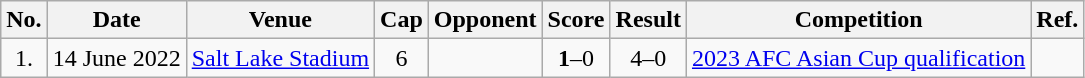<table class="wikitable">
<tr>
<th>No.</th>
<th>Date</th>
<th>Venue</th>
<th>Cap</th>
<th>Opponent</th>
<th>Score</th>
<th>Result</th>
<th>Competition</th>
<th>Ref.</th>
</tr>
<tr>
<td align=center>1.</td>
<td>14 June 2022</td>
<td><a href='#'>Salt Lake Stadium</a></td>
<td align=center>6</td>
<td></td>
<td align=center><strong>1</strong>–0</td>
<td align=center>4–0</td>
<td><a href='#'>2023 AFC Asian Cup qualification</a></td>
<td></td>
</tr>
</table>
